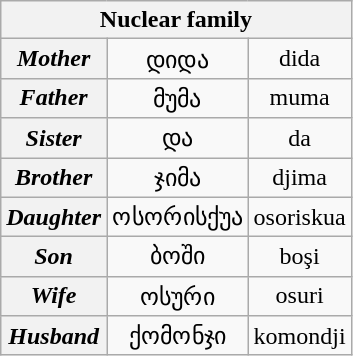<table class="wikitable" style="text-align:center;">
<tr>
<th colspan="3">Nuclear family</th>
</tr>
<tr>
<th><em>Mother</em></th>
<td>დიდა</td>
<td>dida</td>
</tr>
<tr>
<th><em>Father</em></th>
<td>მუმა</td>
<td>muma</td>
</tr>
<tr>
<th><em>Sister</em></th>
<td>და</td>
<td>da</td>
</tr>
<tr>
<th><em>Brother</em></th>
<td>ჯიმა</td>
<td>djima</td>
</tr>
<tr>
<th><em>Daughter</em></th>
<td>ოსორისქუა</td>
<td>osoriskua</td>
</tr>
<tr>
<th><em>Son</em></th>
<td>ბოში</td>
<td>boşi</td>
</tr>
<tr>
<th><em>Wife</em></th>
<td>ოსური</td>
<td>osuri</td>
</tr>
<tr>
<th><em>Husband</em></th>
<td>ქომონჯი</td>
<td>komondji</td>
</tr>
</table>
